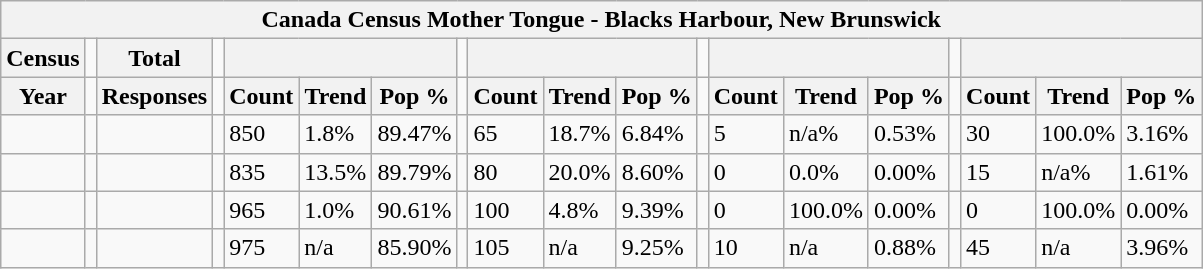<table class="wikitable">
<tr>
<th colspan="19">Canada Census Mother Tongue - Blacks Harbour, New Brunswick</th>
</tr>
<tr>
<th>Census</th>
<td></td>
<th>Total</th>
<td colspan="1"></td>
<th colspan="3"></th>
<td colspan="1"></td>
<th colspan="3"></th>
<td colspan="1"></td>
<th colspan="3"></th>
<td colspan="1"></td>
<th colspan="3"></th>
</tr>
<tr>
<th>Year</th>
<td></td>
<th>Responses</th>
<td></td>
<th>Count</th>
<th>Trend</th>
<th>Pop %</th>
<td></td>
<th>Count</th>
<th>Trend</th>
<th>Pop %</th>
<td></td>
<th>Count</th>
<th>Trend</th>
<th>Pop %</th>
<td></td>
<th>Count</th>
<th>Trend</th>
<th>Pop %</th>
</tr>
<tr>
<td></td>
<td></td>
<td></td>
<td></td>
<td>850</td>
<td> 1.8%</td>
<td>89.47%</td>
<td></td>
<td>65</td>
<td> 18.7%</td>
<td>6.84%</td>
<td></td>
<td>5</td>
<td> n/a%</td>
<td>0.53%</td>
<td></td>
<td>30</td>
<td> 100.0%</td>
<td>3.16%</td>
</tr>
<tr>
<td></td>
<td></td>
<td></td>
<td></td>
<td>835</td>
<td> 13.5%</td>
<td>89.79%</td>
<td></td>
<td>80</td>
<td> 20.0%</td>
<td>8.60%</td>
<td></td>
<td>0</td>
<td> 0.0%</td>
<td>0.00%</td>
<td></td>
<td>15</td>
<td> n/a%</td>
<td>1.61%</td>
</tr>
<tr>
<td></td>
<td></td>
<td></td>
<td></td>
<td>965</td>
<td> 1.0%</td>
<td>90.61%</td>
<td></td>
<td>100</td>
<td> 4.8%</td>
<td>9.39%</td>
<td></td>
<td>0</td>
<td> 100.0%</td>
<td>0.00%</td>
<td></td>
<td>0</td>
<td> 100.0%</td>
<td>0.00%</td>
</tr>
<tr>
<td></td>
<td></td>
<td></td>
<td></td>
<td>975</td>
<td>n/a</td>
<td>85.90%</td>
<td></td>
<td>105</td>
<td>n/a</td>
<td>9.25%</td>
<td></td>
<td>10</td>
<td>n/a</td>
<td>0.88%</td>
<td></td>
<td>45</td>
<td>n/a</td>
<td>3.96%</td>
</tr>
</table>
